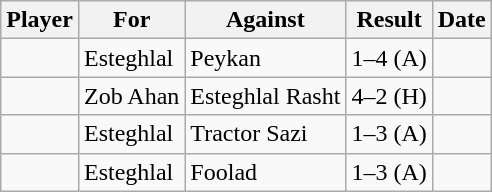<table class="wikitable sortable">
<tr>
<th>Player</th>
<th>For</th>
<th>Against</th>
<th align=center>Result</th>
<th>Date</th>
</tr>
<tr>
<td></td>
<td>Esteghlal</td>
<td>Peykan</td>
<td>1–4 (A)</td>
<td></td>
</tr>
<tr>
<td></td>
<td>Zob Ahan</td>
<td>Esteghlal Rasht</td>
<td>4–2 (H)</td>
<td></td>
</tr>
<tr>
<td></td>
<td>Esteghlal</td>
<td>Tractor Sazi</td>
<td>1–3 (A)</td>
<td></td>
</tr>
<tr>
<td></td>
<td>Esteghlal</td>
<td>Foolad</td>
<td>1–3 (A)</td>
<td></td>
</tr>
</table>
